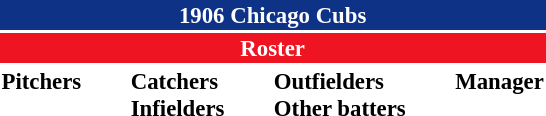<table class="toccolours" style="font-size: 95%;">
<tr>
<th colspan="10" style="background-color: #0e3386; color: white; text-align: center;">1906 Chicago Cubs</th>
</tr>
<tr>
<td colspan="10" style="background-color: #EE1422; color: white; text-align: center;"><strong>Roster</strong></td>
</tr>
<tr>
<td valign="top"><strong>Pitchers</strong><br>







</td>
<td width="25px"></td>
<td valign="top"><strong>Catchers</strong><br>


<strong>Infielders</strong>




</td>
<td width="25px"></td>
<td valign="top"><strong>Outfielders</strong><br>




<strong>Other batters</strong>
</td>
<td width="25px"></td>
<td valign="top"><strong>Manager</strong><br></td>
</tr>
</table>
